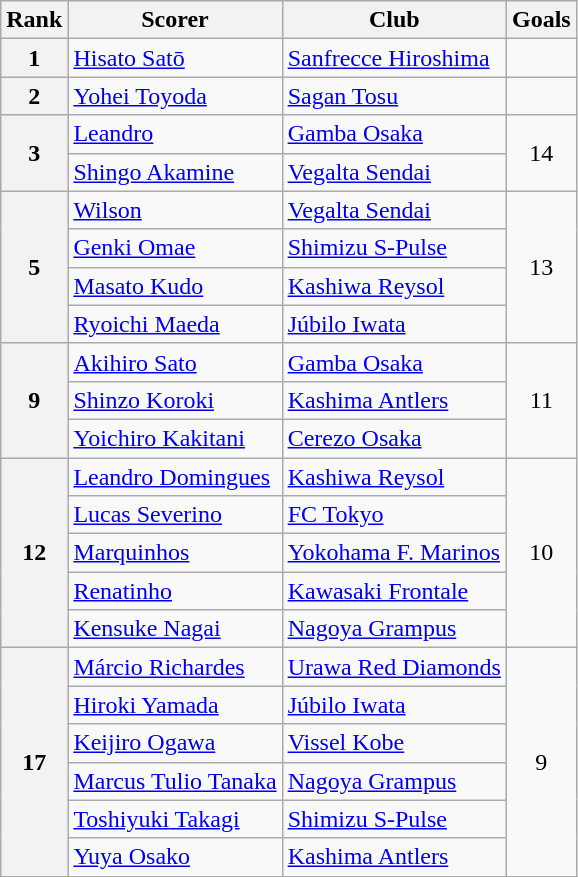<table class="wikitable">
<tr>
<th>Rank</th>
<th>Scorer</th>
<th>Club</th>
<th>Goals</th>
</tr>
<tr>
<th>1</th>
<td> <a href='#'>Hisato Satō</a></td>
<td><a href='#'>Sanfrecce Hiroshima</a></td>
<td></td>
</tr>
<tr>
<th>2</th>
<td> <a href='#'>Yohei Toyoda</a></td>
<td><a href='#'>Sagan Tosu</a></td>
<td></td>
</tr>
<tr>
<th rowspan=2>3</th>
<td> <a href='#'>Leandro</a></td>
<td><a href='#'>Gamba Osaka</a></td>
<td rowspan=2 align=center>14</td>
</tr>
<tr>
<td> <a href='#'>Shingo Akamine</a></td>
<td><a href='#'>Vegalta Sendai</a></td>
</tr>
<tr>
<th rowspan=4>5</th>
<td> <a href='#'>Wilson</a></td>
<td><a href='#'>Vegalta Sendai</a></td>
<td rowspan=4 align=center>13</td>
</tr>
<tr>
<td> <a href='#'>Genki Omae</a></td>
<td><a href='#'>Shimizu S-Pulse</a></td>
</tr>
<tr>
<td> <a href='#'>Masato Kudo</a></td>
<td><a href='#'>Kashiwa Reysol</a></td>
</tr>
<tr>
<td> <a href='#'>Ryoichi Maeda</a></td>
<td><a href='#'>Júbilo Iwata</a></td>
</tr>
<tr>
<th rowspan=3>9</th>
<td> <a href='#'>Akihiro Sato</a></td>
<td><a href='#'>Gamba Osaka</a></td>
<td rowspan=3 align=center>11</td>
</tr>
<tr>
<td> <a href='#'>Shinzo Koroki</a></td>
<td><a href='#'>Kashima Antlers</a></td>
</tr>
<tr>
<td> <a href='#'>Yoichiro Kakitani</a></td>
<td><a href='#'>Cerezo Osaka</a></td>
</tr>
<tr>
<th rowspan=5>12</th>
<td> <a href='#'>Leandro Domingues</a></td>
<td><a href='#'>Kashiwa Reysol</a></td>
<td rowspan=5 align=center>10</td>
</tr>
<tr>
<td> <a href='#'>Lucas Severino</a></td>
<td><a href='#'>FC Tokyo</a></td>
</tr>
<tr>
<td> <a href='#'>Marquinhos</a></td>
<td><a href='#'>Yokohama F. Marinos</a></td>
</tr>
<tr>
<td> <a href='#'>Renatinho</a></td>
<td><a href='#'>Kawasaki Frontale</a></td>
</tr>
<tr>
<td> <a href='#'>Kensuke Nagai</a></td>
<td><a href='#'>Nagoya Grampus</a></td>
</tr>
<tr>
<th rowspan=6>17</th>
<td> <a href='#'>Márcio Richardes</a></td>
<td><a href='#'>Urawa Red Diamonds</a></td>
<td rowspan=6 align=center>9</td>
</tr>
<tr>
<td> <a href='#'>Hiroki Yamada</a></td>
<td><a href='#'>Júbilo Iwata</a></td>
</tr>
<tr>
<td> <a href='#'>Keijiro Ogawa</a></td>
<td><a href='#'>Vissel Kobe</a></td>
</tr>
<tr>
<td> <a href='#'>Marcus Tulio Tanaka</a></td>
<td><a href='#'>Nagoya Grampus</a></td>
</tr>
<tr>
<td> <a href='#'>Toshiyuki Takagi</a></td>
<td><a href='#'>Shimizu S-Pulse</a></td>
</tr>
<tr>
<td> <a href='#'>Yuya Osako</a></td>
<td><a href='#'>Kashima Antlers</a></td>
</tr>
</table>
